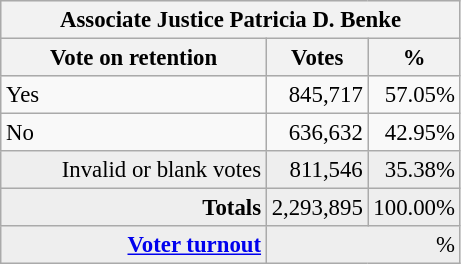<table class="wikitable" style="font-size: 95%;">
<tr style="background-color:#E9E9E9">
<th colspan=7>Associate Justice Patricia D. Benke</th>
</tr>
<tr style="background-color:#E9E9E9">
<th style="width: 170px">Vote on retention</th>
<th style="width: 50px">Votes</th>
<th style="width: 40px">%</th>
</tr>
<tr>
<td>Yes</td>
<td align="right">845,717</td>
<td align="right">57.05%</td>
</tr>
<tr>
<td>No</td>
<td align="right">636,632</td>
<td align="right">42.95%</td>
</tr>
<tr style="background-color:#EEEEEE">
<td align="right">Invalid or blank votes</td>
<td align="right">811,546</td>
<td align="right">35.38%</td>
</tr>
<tr style="background-color:#EEEEEE">
<td colspan="1" align="right"><strong>Totals</strong></td>
<td align="right">2,293,895</td>
<td align="right">100.00%</td>
</tr>
<tr style="background-color:#EEEEEE">
<td align="right"><strong><a href='#'>Voter turnout</a></strong></td>
<td colspan="2" align="right">%</td>
</tr>
</table>
